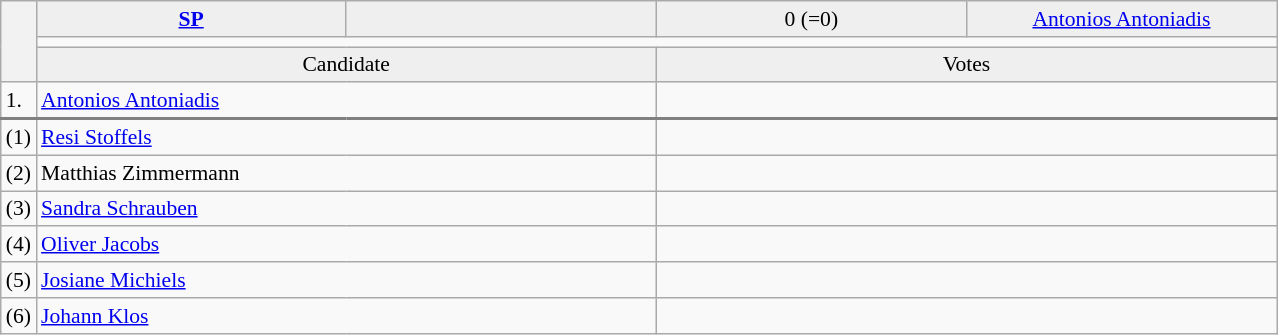<table class="wikitable collapsible collapsed" style=text-align:left;font-size:90%>
<tr>
<th rowspan=3></th>
<td bgcolor=efefef width=200 align=center><strong> <a href='#'>SP</a> </strong></td>
<td bgcolor=efefef width=200 align=center></td>
<td bgcolor=efefef width=200 align=center>0 (=0)</td>
<td bgcolor=efefef width=200 align=center><a href='#'>Antonios Antoniadis</a></td>
</tr>
<tr>
<td colspan=4 bgcolor=></td>
</tr>
<tr>
<td bgcolor=efefef align=center colspan=2>Candidate</td>
<td bgcolor=efefef align=center colspan=2>Votes</td>
</tr>
<tr>
<td>1.</td>
<td colspan=2><a href='#'>Antonios Antoniadis</a></td>
<td colspan=2></td>
</tr>
<tr style="border-top:2px solid gray;">
<td>(1)</td>
<td colspan=2><a href='#'>Resi Stoffels</a></td>
<td colspan=2></td>
</tr>
<tr>
<td>(2)</td>
<td colspan=2>Matthias Zimmermann</td>
<td colspan=2></td>
</tr>
<tr>
<td>(3)</td>
<td colspan=2><a href='#'>Sandra Schrauben</a></td>
<td colspan=2></td>
</tr>
<tr>
<td>(4)</td>
<td colspan=2><a href='#'>Oliver Jacobs</a></td>
<td colspan=2></td>
</tr>
<tr>
<td>(5)</td>
<td colspan=2><a href='#'>Josiane Michiels</a></td>
<td colspan=2></td>
</tr>
<tr>
<td>(6)</td>
<td colspan=2><a href='#'>Johann Klos</a></td>
<td colspan=2></td>
</tr>
</table>
